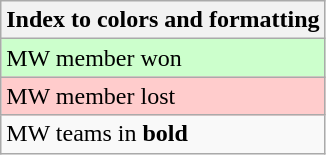<table class="wikitable">
<tr>
<th>Index to colors and formatting</th>
</tr>
<tr style="background:#cfc;">
<td>MW member won</td>
</tr>
<tr style="background:#fcc;">
<td>MW member lost</td>
</tr>
<tr>
<td>MW teams in <strong>bold</strong></td>
</tr>
</table>
